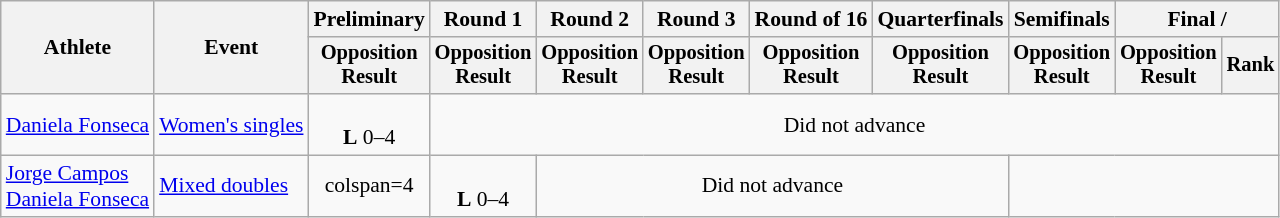<table class="wikitable" style="font-size:90%;">
<tr>
<th rowspan=2>Athlete</th>
<th rowspan=2>Event</th>
<th>Preliminary</th>
<th>Round 1</th>
<th>Round 2</th>
<th>Round 3</th>
<th>Round of 16</th>
<th>Quarterfinals</th>
<th>Semifinals</th>
<th colspan=2>Final / </th>
</tr>
<tr style="font-size:95%">
<th>Opposition<br>Result</th>
<th>Opposition<br>Result</th>
<th>Opposition<br>Result</th>
<th>Opposition<br>Result</th>
<th>Opposition<br>Result</th>
<th>Opposition<br>Result</th>
<th>Opposition<br>Result</th>
<th>Opposition<br>Result</th>
<th>Rank</th>
</tr>
<tr align=center>
<td align=left><a href='#'>Daniela Fonseca</a></td>
<td align=left><a href='#'>Women's singles</a></td>
<td><br><strong>L</strong> 0–4</td>
<td colspan=8>Did not advance</td>
</tr>
<tr align=center>
<td align=left><a href='#'>Jorge Campos</a><br><a href='#'>Daniela Fonseca</a></td>
<td align=left><a href='#'>Mixed doubles</a></td>
<td>colspan=4 </td>
<td><br><strong>L</strong> 0–4</td>
<td colspan="4">Did not advance</td>
</tr>
</table>
